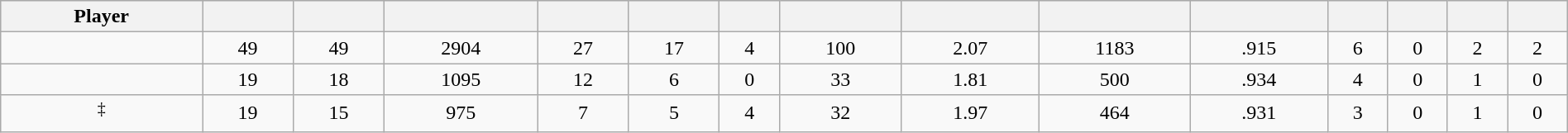<table class="wikitable sortable" style="width:100%;">
<tr style="text-align:center; background:#ddd;">
<th>Player</th>
<th></th>
<th></th>
<th></th>
<th></th>
<th></th>
<th></th>
<th></th>
<th></th>
<th></th>
<th></th>
<th></th>
<th></th>
<th></th>
<th></th>
</tr>
<tr align=center>
<td style=white-space:nowrap></td>
<td>49</td>
<td>49</td>
<td>2904</td>
<td>27</td>
<td>17</td>
<td>4</td>
<td>100</td>
<td>2.07</td>
<td>1183</td>
<td>.915</td>
<td>6</td>
<td>0</td>
<td>2</td>
<td>2</td>
</tr>
<tr align=center>
<td style=white-space:nowrap></td>
<td>19</td>
<td>18</td>
<td>1095</td>
<td>12</td>
<td>6</td>
<td>0</td>
<td>33</td>
<td>1.81</td>
<td>500</td>
<td>.934</td>
<td>4</td>
<td>0</td>
<td>1</td>
<td>0</td>
</tr>
<tr align=center>
<td style=white-space:nowrap><sup>‡</sup></td>
<td>19</td>
<td>15</td>
<td>975</td>
<td>7</td>
<td>5</td>
<td>4</td>
<td>32</td>
<td>1.97</td>
<td>464</td>
<td>.931</td>
<td>3</td>
<td>0</td>
<td>1</td>
<td>0</td>
</tr>
</table>
